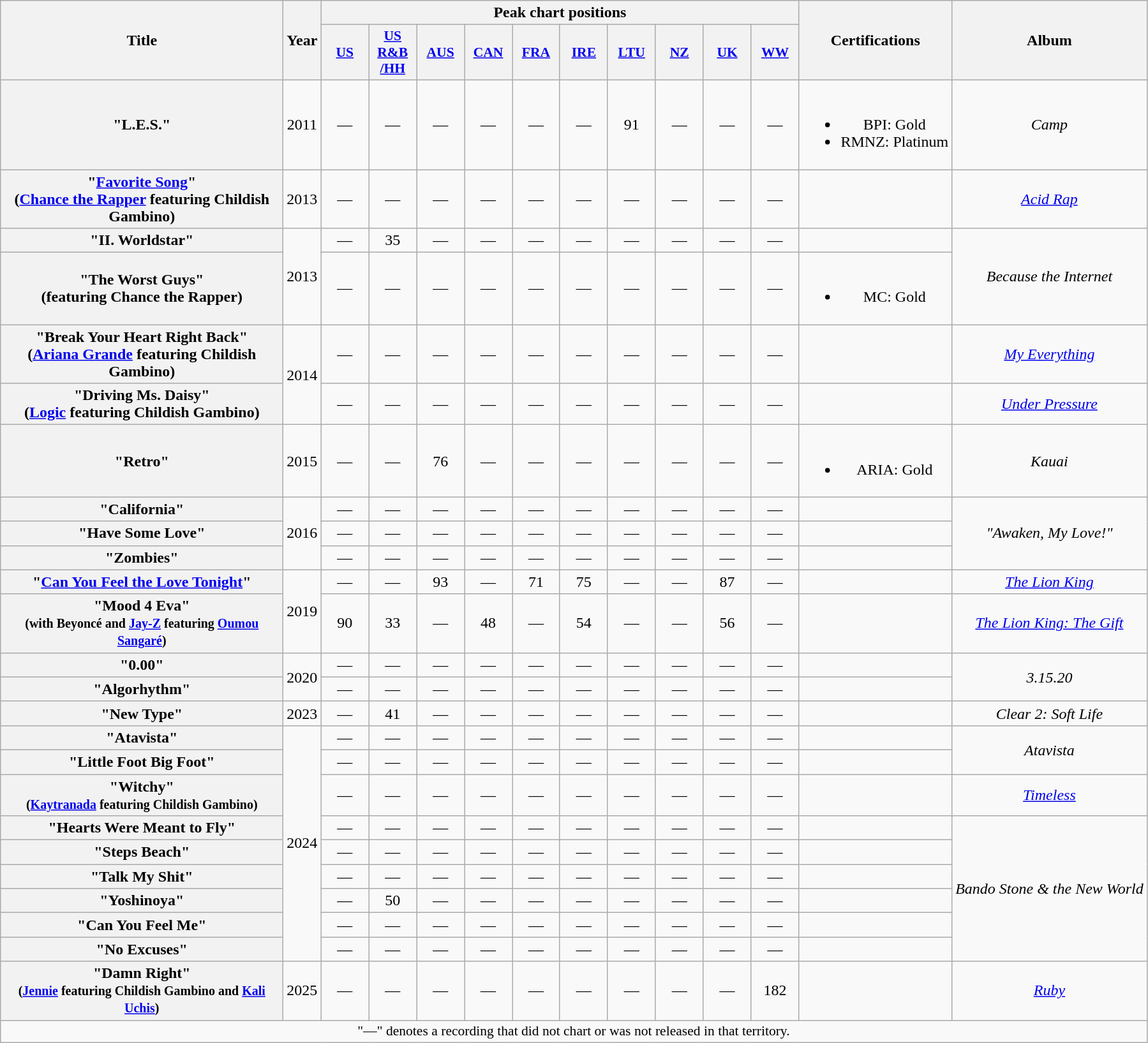<table class="wikitable plainrowheaders" style="text-align:center;">
<tr>
<th scope="col" rowspan="2" style="width:18em;">Title</th>
<th scope="col" rowspan="2">Year</th>
<th colspan="10" scope="col">Peak chart positions</th>
<th scope="col" rowspan="2">Certifications</th>
<th scope="col" rowspan="2">Album</th>
</tr>
<tr>
<th scope="col" style="width:3em;font-size:90%;"><a href='#'>US</a><br></th>
<th scope="col" style="width:3em;font-size:90%;"><a href='#'>US<br>R&B<br>/HH</a><br></th>
<th scope="col" style="width:3em;font-size:90%;"><a href='#'>AUS</a><br></th>
<th scope="col" style="width:3em;font-size:90%;"><a href='#'>CAN</a><br></th>
<th scope="col" style="width:3em;font-size:90%;"><a href='#'>FRA</a><br></th>
<th scope="col" style="width:3em;font-size:90%;"><a href='#'>IRE</a><br></th>
<th scope="col" style="width:3em;font-size:90%;"><a href='#'>LTU</a><br></th>
<th scope="col" style="width:3em;font-size:90%;"><a href='#'>NZ</a><br></th>
<th scope="col" style="width:3em;font-size:90%;"><a href='#'>UK</a><br></th>
<th scope="col" style="width:3em;font-size:90%;"><a href='#'>WW</a><br></th>
</tr>
<tr>
<th scope="row">"L.E.S."</th>
<td>2011</td>
<td>—</td>
<td>—</td>
<td>—</td>
<td>—</td>
<td>—</td>
<td>—</td>
<td>91</td>
<td>—</td>
<td>—</td>
<td>—</td>
<td><br><ul><li>BPI: Gold</li><li>RMNZ: Platinum</li></ul></td>
<td><em>Camp</em></td>
</tr>
<tr>
<th scope="row">"<a href='#'>Favorite Song</a>"<br><span>(<a href='#'>Chance the Rapper</a> featuring Childish Gambino)</span></th>
<td>2013</td>
<td>—</td>
<td>—</td>
<td>—</td>
<td>—</td>
<td>—</td>
<td>—</td>
<td>—</td>
<td>—</td>
<td>—</td>
<td>—</td>
<td></td>
<td><em><a href='#'>Acid Rap</a></em></td>
</tr>
<tr>
<th scope="row">"II. Worldstar"</th>
<td rowspan="2">2013</td>
<td>—</td>
<td>35</td>
<td>—</td>
<td>—</td>
<td>—</td>
<td>—</td>
<td>—</td>
<td>—</td>
<td>—</td>
<td>—</td>
<td></td>
<td rowspan="2"><em>Because the Internet</em></td>
</tr>
<tr>
<th scope="row">"The Worst Guys"<br><span>(featuring Chance the Rapper)</span></th>
<td>—</td>
<td>—</td>
<td>—</td>
<td>—</td>
<td>—</td>
<td>—</td>
<td>—</td>
<td>—</td>
<td>—</td>
<td>—</td>
<td><br><ul><li>MC: Gold</li></ul></td>
</tr>
<tr>
<th scope="row">"Break Your Heart Right Back"<br><span>(<a href='#'>Ariana Grande</a> featuring Childish Gambino)</span></th>
<td rowspan="2">2014</td>
<td>—</td>
<td>—</td>
<td>—</td>
<td>—</td>
<td>—</td>
<td>—</td>
<td>—</td>
<td>—</td>
<td>—</td>
<td>—</td>
<td></td>
<td><em><a href='#'>My Everything</a></em></td>
</tr>
<tr>
<th scope="row">"Driving Ms. Daisy"<br><span>(<a href='#'>Logic</a> featuring Childish Gambino)</span></th>
<td>—</td>
<td>—</td>
<td>—</td>
<td>—</td>
<td>—</td>
<td>—</td>
<td>—</td>
<td>—</td>
<td>—</td>
<td>—</td>
<td></td>
<td><em><a href='#'>Under Pressure</a></em></td>
</tr>
<tr>
<th scope="row">"Retro"</th>
<td>2015</td>
<td>—</td>
<td>—</td>
<td>76</td>
<td>—</td>
<td>—</td>
<td>—</td>
<td>—</td>
<td>—</td>
<td>—</td>
<td>—</td>
<td><br><ul><li>ARIA: Gold</li></ul></td>
<td><em>Kauai</em></td>
</tr>
<tr>
<th scope="row">"California"</th>
<td rowspan="3">2016</td>
<td>—</td>
<td>—</td>
<td>—</td>
<td>—</td>
<td>—</td>
<td>—</td>
<td>—</td>
<td>—</td>
<td>—</td>
<td>—</td>
<td></td>
<td rowspan="3"><em>"Awaken, My Love!"</em></td>
</tr>
<tr>
<th scope="row">"Have Some Love"</th>
<td>—</td>
<td>—</td>
<td>—</td>
<td>—</td>
<td>—</td>
<td>—</td>
<td>—</td>
<td>—</td>
<td>—</td>
<td>—</td>
<td></td>
</tr>
<tr>
<th scope="row">"Zombies"</th>
<td>—</td>
<td>—</td>
<td>—</td>
<td>—</td>
<td>—</td>
<td>—</td>
<td>—</td>
<td>—</td>
<td>—</td>
<td>—</td>
<td></td>
</tr>
<tr>
<th scope="row">"<a href='#'>Can You Feel the Love Tonight</a>"<br></th>
<td rowspan="2">2019</td>
<td>—</td>
<td>—</td>
<td>93</td>
<td>—</td>
<td>71</td>
<td>75</td>
<td>—</td>
<td>—</td>
<td>87</td>
<td>—</td>
<td></td>
<td><em><a href='#'>The Lion King</a></em></td>
</tr>
<tr>
<th scope="row">"Mood 4 Eva"<br><small>(with Beyoncé and <a href='#'>Jay-Z</a> featuring <a href='#'>Oumou Sangaré</a>)</small></th>
<td>90</td>
<td>33</td>
<td>—</td>
<td>48</td>
<td>—</td>
<td>54</td>
<td>—</td>
<td>—</td>
<td>56</td>
<td>—</td>
<td></td>
<td><em><a href='#'>The Lion King: The Gift</a></em></td>
</tr>
<tr>
<th scope="row">"0.00"</th>
<td rowspan="2">2020</td>
<td>—</td>
<td>—</td>
<td>—</td>
<td>—</td>
<td>—</td>
<td>—</td>
<td>—</td>
<td>—</td>
<td>—</td>
<td>—</td>
<td></td>
<td rowspan="2"><em>3.15.20</em></td>
</tr>
<tr>
<th scope="row">"Algorhythm"</th>
<td>—</td>
<td>—</td>
<td>—</td>
<td>—</td>
<td>—</td>
<td>—</td>
<td>—</td>
<td>—</td>
<td>—</td>
<td>—</td>
<td></td>
</tr>
<tr>
<th scope="row">"New Type"<br></th>
<td>2023</td>
<td>—</td>
<td>41</td>
<td>—</td>
<td>—</td>
<td>—</td>
<td>—</td>
<td>—</td>
<td>—</td>
<td>—</td>
<td>—</td>
<td></td>
<td><em>Clear 2: Soft Life</em></td>
</tr>
<tr>
<th scope="row">"Atavista"</th>
<td rowspan="9">2024</td>
<td>—</td>
<td>—</td>
<td>—</td>
<td>—</td>
<td>—</td>
<td>—</td>
<td>—</td>
<td>—</td>
<td>—</td>
<td>—</td>
<td></td>
<td rowspan="2"><em>Atavista</em></td>
</tr>
<tr>
<th scope="row">"Little Foot Big Foot"<br></th>
<td>—</td>
<td>—</td>
<td>—</td>
<td>—</td>
<td>—</td>
<td>—</td>
<td>—</td>
<td>—</td>
<td>—</td>
<td>—</td>
<td></td>
</tr>
<tr>
<th scope="row">"Witchy"<br><small>(<a href='#'>Kaytranada</a> featuring Childish Gambino)</small></th>
<td>—</td>
<td>—</td>
<td>—</td>
<td>—</td>
<td>—</td>
<td>—</td>
<td>—</td>
<td>—</td>
<td>—</td>
<td>—</td>
<td></td>
<td><em><a href='#'>Timeless</a></em></td>
</tr>
<tr>
<th scope="row">"Hearts Were Meant to Fly"</th>
<td>—</td>
<td>—</td>
<td>—</td>
<td>—</td>
<td>—</td>
<td>—</td>
<td>—</td>
<td>—</td>
<td>—</td>
<td>—</td>
<td></td>
<td rowspan="6"><em>Bando Stone & the New World</em></td>
</tr>
<tr>
<th scope="row">"Steps Beach"</th>
<td>—</td>
<td>—</td>
<td>—</td>
<td>—</td>
<td>—</td>
<td>—</td>
<td>—</td>
<td>—</td>
<td>—</td>
<td>—</td>
<td></td>
</tr>
<tr>
<th scope="row">"Talk My Shit"<br></th>
<td>—</td>
<td>—</td>
<td>—</td>
<td>—</td>
<td>—</td>
<td>—</td>
<td>—</td>
<td>—</td>
<td>—</td>
<td>—</td>
<td></td>
</tr>
<tr>
<th scope="row">"Yoshinoya"</th>
<td>—</td>
<td>50</td>
<td>—</td>
<td>—</td>
<td>—</td>
<td>—</td>
<td>—</td>
<td>—</td>
<td>—</td>
<td>—</td>
<td></td>
</tr>
<tr>
<th scope="row">"Can You Feel Me"<br></th>
<td>—</td>
<td>—</td>
<td>—</td>
<td>—</td>
<td>—</td>
<td>—</td>
<td>—</td>
<td>—</td>
<td>—</td>
<td>—</td>
<td></td>
</tr>
<tr>
<th scope="row">"No Excuses"<br></th>
<td>—</td>
<td>—</td>
<td>—</td>
<td>—</td>
<td>—</td>
<td>—</td>
<td>—</td>
<td>—</td>
<td>—</td>
<td>—</td>
<td></td>
</tr>
<tr>
<th scope="row">"Damn Right"<br><small>(<a href='#'>Jennie</a> featuring Childish Gambino and <a href='#'>Kali Uchis</a>)</small></th>
<td>2025</td>
<td>—</td>
<td>—</td>
<td>—</td>
<td>—</td>
<td>—</td>
<td>—</td>
<td>—</td>
<td>—</td>
<td>—</td>
<td>182</td>
<td></td>
<td><em><a href='#'>Ruby</a></em></td>
</tr>
<tr>
<td colspan="15" style="font-size:90%">"—" denotes a recording that did not chart or was not released in that territory.</td>
</tr>
</table>
